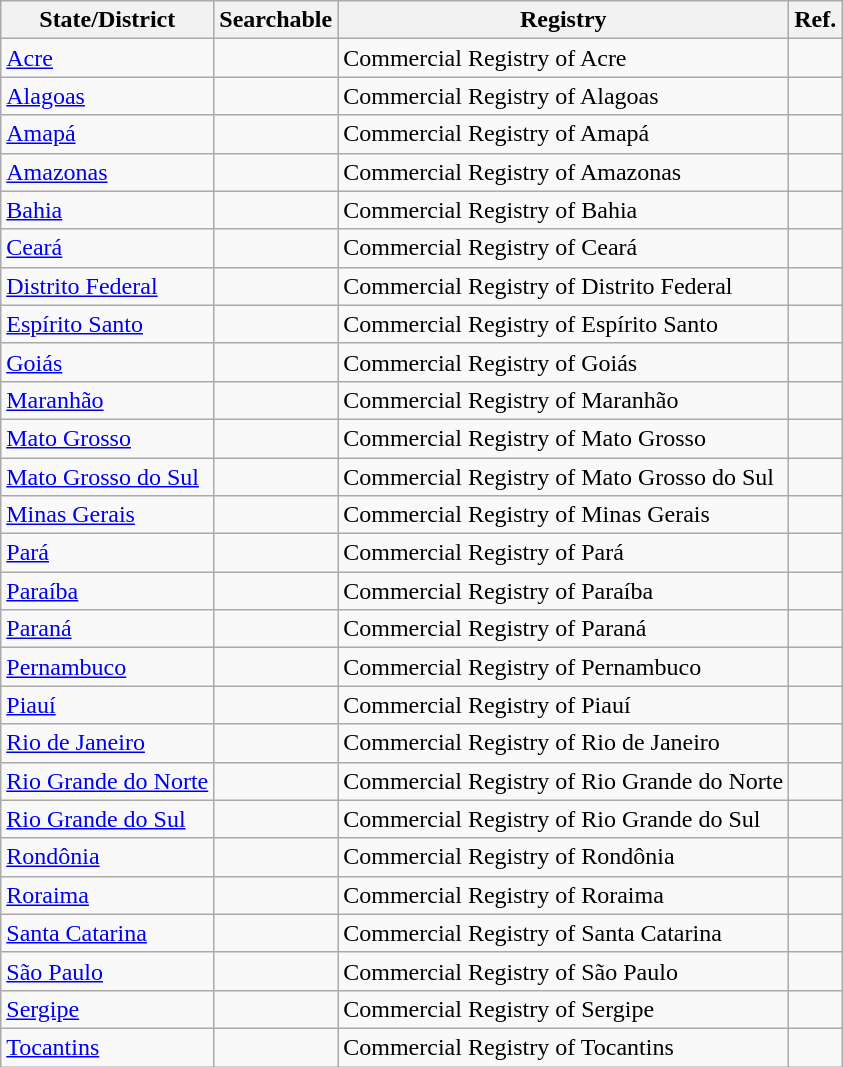<table class="wikitable sortable static-row-numbers static-row-header-text">
<tr>
<th>State/District</th>
<th>Searchable</th>
<th>Registry</th>
<th>Ref.</th>
</tr>
<tr>
<td><a href='#'>Acre</a></td>
<td></td>
<td>Commercial Registry of Acre </td>
<td></td>
</tr>
<tr>
<td><a href='#'>Alagoas</a></td>
<td></td>
<td>Commercial Registry of Alagoas  </td>
<td></td>
</tr>
<tr>
<td><a href='#'>Amapá</a></td>
<td></td>
<td>Commercial Registry of Amapá  </td>
<td></td>
</tr>
<tr>
<td><a href='#'>Amazonas</a></td>
<td></td>
<td>Commercial Registry of Amazonas  </td>
<td></td>
</tr>
<tr>
<td><a href='#'>Bahia</a></td>
<td></td>
<td>Commercial Registry of Bahia </td>
<td></td>
</tr>
<tr>
<td><a href='#'>Ceará</a></td>
<td></td>
<td>Commercial Registry of Ceará </td>
<td></td>
</tr>
<tr>
<td><a href='#'>Distrito Federal</a></td>
<td></td>
<td>Commercial Registry of Distrito Federal  </td>
<td></td>
</tr>
<tr>
<td><a href='#'>Espírito Santo</a></td>
<td></td>
<td>Commercial Registry of Espírito Santo </td>
<td></td>
</tr>
<tr>
<td><a href='#'>Goiás</a></td>
<td></td>
<td>Commercial Registry of Goiás </td>
<td></td>
</tr>
<tr>
<td><a href='#'>Maranhão</a></td>
<td></td>
<td>Commercial Registry of Maranhão </td>
<td></td>
</tr>
<tr>
<td><a href='#'>Mato Grosso</a></td>
<td></td>
<td>Commercial Registry of Mato Grosso </td>
<td></td>
</tr>
<tr>
<td><a href='#'>Mato Grosso do Sul</a></td>
<td></td>
<td>Commercial Registry of Mato Grosso do Sul </td>
<td></td>
</tr>
<tr>
<td><a href='#'>Minas Gerais</a></td>
<td></td>
<td>Commercial Registry of Minas Gerais  </td>
<td></td>
</tr>
<tr>
<td><a href='#'>Pará</a></td>
<td></td>
<td>Commercial Registry of Pará </td>
<td></td>
</tr>
<tr>
<td><a href='#'>Paraíba</a></td>
<td></td>
<td>Commercial Registry of Paraíba </td>
<td></td>
</tr>
<tr>
<td><a href='#'>Paraná</a></td>
<td></td>
<td>Commercial Registry of Paraná </td>
<td></td>
</tr>
<tr>
<td><a href='#'>Pernambuco</a></td>
<td></td>
<td>Commercial Registry of Pernambuco </td>
<td></td>
</tr>
<tr>
<td><a href='#'>Piauí</a></td>
<td></td>
<td>Commercial Registry of Piauí  </td>
<td></td>
</tr>
<tr>
<td><a href='#'>Rio de Janeiro</a></td>
<td></td>
<td>Commercial Registry of Rio de Janeiro </td>
<td></td>
</tr>
<tr>
<td><a href='#'>Rio Grande do Norte</a></td>
<td></td>
<td>Commercial Registry of Rio Grande do Norte </td>
<td></td>
</tr>
<tr>
<td><a href='#'>Rio Grande do Sul</a></td>
<td></td>
<td>Commercial Registry of Rio Grande do Sul  </td>
<td></td>
</tr>
<tr>
<td><a href='#'>Rondônia</a></td>
<td></td>
<td>Commercial Registry of Rondônia </td>
<td></td>
</tr>
<tr>
<td><a href='#'>Roraima</a></td>
<td></td>
<td>Commercial Registry of Roraima </td>
<td></td>
</tr>
<tr>
<td><a href='#'>Santa Catarina</a></td>
<td></td>
<td>Commercial Registry of Santa Catarina  </td>
<td></td>
</tr>
<tr>
<td><a href='#'>São Paulo</a></td>
<td></td>
<td>Commercial Registry of São Paulo </td>
<td></td>
</tr>
<tr>
<td><a href='#'>Sergipe</a></td>
<td></td>
<td>Commercial Registry of Sergipe </td>
<td></td>
</tr>
<tr>
<td><a href='#'>Tocantins</a></td>
<td></td>
<td>Commercial Registry of Tocantins </td>
<td></td>
</tr>
</table>
